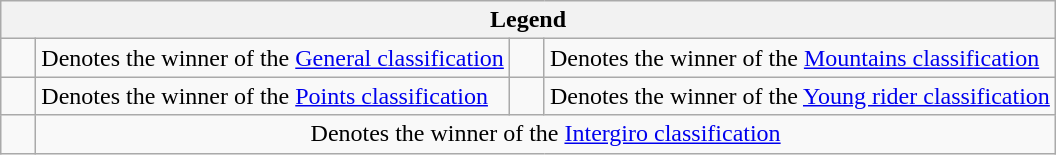<table class="wikitable">
<tr>
<th colspan=4>Legend</th>
</tr>
<tr>
<td>    </td>
<td>Denotes the winner of the <a href='#'>General classification</a></td>
<td>    </td>
<td>Denotes the winner of the <a href='#'>Mountains classification</a></td>
</tr>
<tr>
<td>    </td>
<td>Denotes the winner of the <a href='#'>Points classification</a></td>
<td>    </td>
<td>Denotes the winner of the <a href='#'>Young rider classification</a></td>
</tr>
<tr>
<td style="text-align:center;">    </td>
<td colspan="3" style="text-align:center;">Denotes the winner of the <a href='#'>Intergiro classification</a></td>
</tr>
</table>
